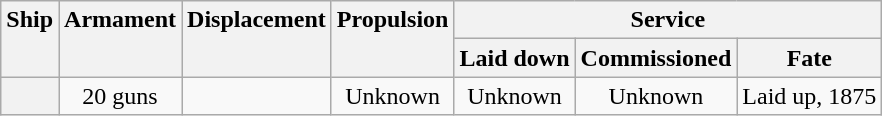<table class="wikitable plainrowheaders" style="text-align: center;">
<tr valign="top">
<th scope="col" rowspan="2">Ship</th>
<th scope="col" rowspan="2">Armament</th>
<th scope="col" rowspan="2">Displacement</th>
<th scope="col" rowspan="2">Propulsion</th>
<th scope="col" colspan="3">Service</th>
</tr>
<tr valign="top">
<th scope="col">Laid down</th>
<th scope="col">Commissioned</th>
<th scope="col">Fate</th>
</tr>
<tr valign="center">
<th scope="row"></th>
<td>20 guns</td>
<td></td>
<td>Unknown</td>
<td>Unknown</td>
<td>Unknown</td>
<td>Laid up, 1875</td>
</tr>
</table>
